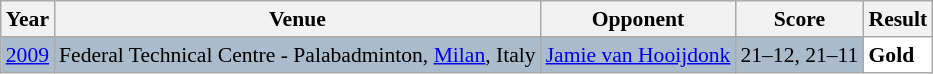<table class="sortable wikitable" style="font-size: 90%;">
<tr>
<th>Year</th>
<th>Venue</th>
<th>Opponent</th>
<th>Score</th>
<th>Result</th>
</tr>
<tr style="background:#AABBCC">
<td align="center"><a href='#'>2009</a></td>
<td align="left">Federal Technical Centre - Palabadminton, <a href='#'>Milan</a>, Italy</td>
<td align="left"> <a href='#'>Jamie van Hooijdonk</a></td>
<td align="left">21–12, 21–11</td>
<td style="text-align:left; background:white"> <strong>Gold</strong></td>
</tr>
</table>
